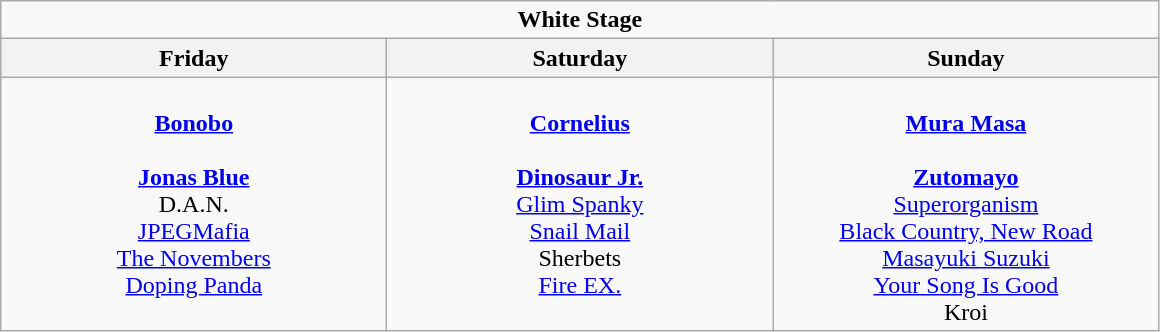<table class="wikitable">
<tr>
<td colspan="3" style="text-align:center;"><strong>White Stage</strong></td>
</tr>
<tr>
<th>Friday</th>
<th>Saturday</th>
<th>Sunday</th>
</tr>
<tr>
<td style="text-align:center; vertical-align:top; width:250px;"><br><strong><a href='#'>Bonobo</a></strong>
<br>
<br> <strong><a href='#'>Jonas Blue</a></strong>
<br> D.A.N.
<br> <a href='#'>JPEGMafia</a>
<br> <a href='#'>The Novembers</a>
<br> <a href='#'>Doping Panda</a></td>
<td style="text-align:center; vertical-align:top; width:250px;"><br><strong><a href='#'>Cornelius</a></strong>
<br>
<br> <strong><a href='#'>Dinosaur Jr.</a></strong>
<br> <a href='#'>Glim Spanky</a>
<br> <a href='#'>Snail Mail</a>
<br> Sherbets
<br> <a href='#'>Fire EX.</a></td>
<td style="text-align:center; vertical-align:top; width:250px;"><br><strong><a href='#'>Mura Masa</a></strong>
<br>
<br> <strong><a href='#'>Zutomayo</a></strong>
<br> <a href='#'>Superorganism</a>
<br> <a href='#'>Black Country, New Road</a>
<br> <a href='#'>Masayuki Suzuki</a>
<br>  <a href='#'>Your Song Is Good</a>
<br> Kroi</td>
</tr>
</table>
